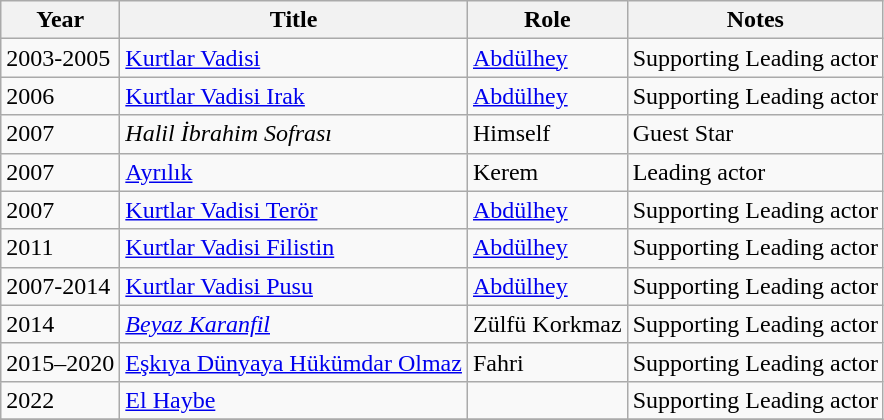<table class="wikitable sortable">
<tr>
<th>Year</th>
<th>Title</th>
<th>Role</th>
<th class="unsortable">Notes</th>
</tr>
<tr>
<td>2003-2005</td>
<td><a href='#'>Kurtlar Vadisi</a></td>
<td><a href='#'>Abdülhey</a></td>
<td>Supporting Leading actor</td>
</tr>
<tr>
<td>2006</td>
<td><a href='#'>Kurtlar Vadisi Irak</a></td>
<td><a href='#'>Abdülhey</a></td>
<td>Supporting Leading actor</td>
</tr>
<tr>
<td>2007</td>
<td><em>Halil İbrahim Sofrası</em></td>
<td>Himself</td>
<td>Guest Star</td>
</tr>
<tr>
<td>2007</td>
<td><a href='#'>Ayrılık</a></td>
<td>Kerem</td>
<td>Leading actor</td>
</tr>
<tr>
<td>2007</td>
<td><a href='#'>Kurtlar Vadisi Terör</a></td>
<td><a href='#'>Abdülhey</a></td>
<td>Supporting Leading actor</td>
</tr>
<tr>
<td>2011</td>
<td><a href='#'>Kurtlar Vadisi Filistin</a></td>
<td><a href='#'>Abdülhey</a></td>
<td>Supporting Leading actor</td>
</tr>
<tr>
<td>2007-2014</td>
<td><a href='#'>Kurtlar Vadisi Pusu</a></td>
<td><a href='#'>Abdülhey</a></td>
<td>Supporting Leading actor</td>
</tr>
<tr>
<td>2014</td>
<td><em><a href='#'>Beyaz Karanfil</a></em></td>
<td>Zülfü Korkmaz</td>
<td>Supporting Leading actor</td>
</tr>
<tr>
<td>2015–2020</td>
<td><a href='#'>Eşkıya Dünyaya Hükümdar Olmaz</a></td>
<td>Fahri</td>
<td>Supporting Leading actor</td>
</tr>
<tr>
<td>2022</td>
<td><a href='#'>El Haybe</a></td>
<td></td>
<td>Supporting Leading actor</td>
</tr>
<tr>
</tr>
</table>
